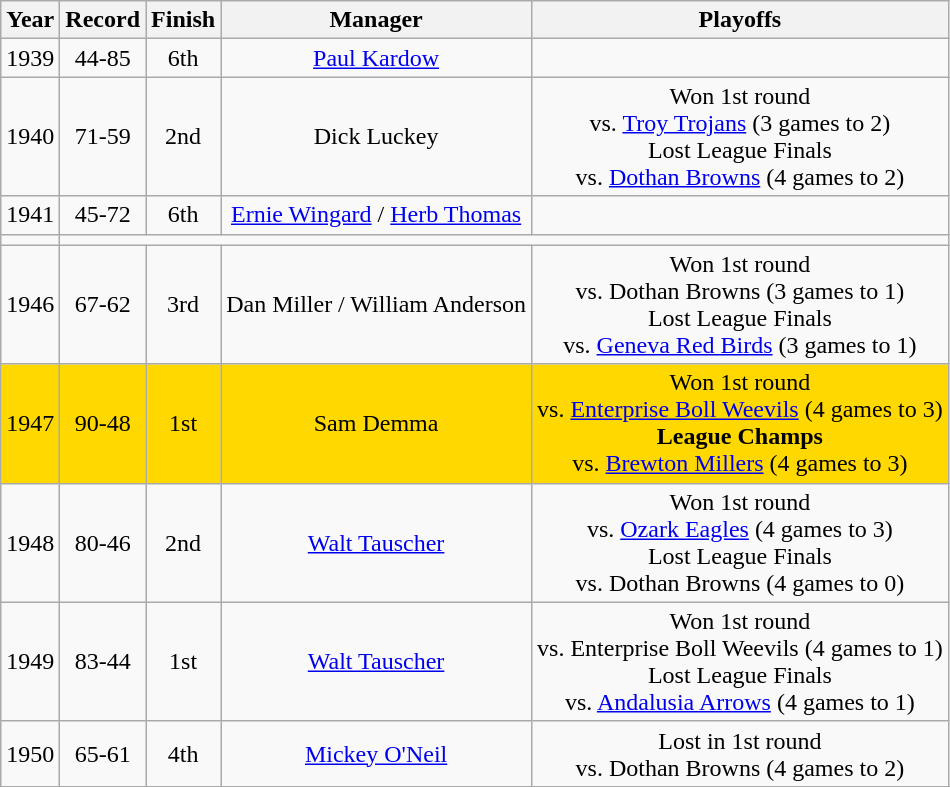<table class="wikitable" style="text-align:center">
<tr>
<th>Year</th>
<th>Record</th>
<th>Finish</th>
<th>Manager</th>
<th>Playoffs</th>
</tr>
<tr>
<td>1939</td>
<td>44-85</td>
<td>6th</td>
<td><a href='#'>Paul Kardow</a></td>
<td></td>
</tr>
<tr>
<td>1940</td>
<td>71-59</td>
<td>2nd</td>
<td>Dick Luckey</td>
<td>Won 1st round<br> vs. <a href='#'>Troy Trojans</a> (3 games to 2) <br>Lost League Finals<br> vs. <a href='#'>Dothan Browns</a> (4 games to 2)</td>
</tr>
<tr>
<td>1941</td>
<td>45-72</td>
<td>6th</td>
<td><a href='#'>Ernie Wingard</a> / <a href='#'>Herb Thomas</a></td>
<td></td>
</tr>
<tr>
<td></td>
</tr>
<tr>
<td>1946</td>
<td>67-62</td>
<td>3rd</td>
<td>Dan Miller / William Anderson</td>
<td>Won 1st round<br>vs. Dothan Browns (3 games to 1)<br>Lost League Finals <br>vs. <a href='#'>Geneva Red Birds</a> (3 games to 1)</td>
</tr>
<tr bgcolor="#FFD800">
<td>1947</td>
<td>90-48</td>
<td>1st</td>
<td>Sam Demma</td>
<td>Won 1st round<br>vs. <a href='#'>Enterprise Boll Weevils</a> (4 games to 3)<br><strong>League Champs</strong><br>vs. <a href='#'>Brewton Millers</a> (4 games to 3)</td>
</tr>
<tr>
<td>1948</td>
<td>80-46</td>
<td>2nd</td>
<td><a href='#'>Walt Tauscher</a></td>
<td>Won 1st round<br>vs. <a href='#'>Ozark Eagles</a> (4 games to 3)<br>Lost League Finals<br> vs. Dothan Browns (4 games to 0)</td>
</tr>
<tr>
<td>1949</td>
<td>83-44</td>
<td>1st</td>
<td><a href='#'>Walt Tauscher</a></td>
<td>Won 1st round<br> vs. Enterprise Boll Weevils (4 games to 1)<br>Lost League Finals<br>vs. <a href='#'>Andalusia Arrows</a> (4 games to 1)</td>
</tr>
<tr>
<td>1950</td>
<td>65-61</td>
<td>4th</td>
<td><a href='#'>Mickey O'Neil</a></td>
<td>Lost in 1st round<br>vs. Dothan Browns (4 games to 2)</td>
</tr>
<tr>
</tr>
</table>
